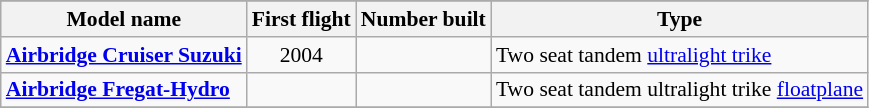<table class="wikitable" align=center style="font-size:90%;">
<tr>
</tr>
<tr style="background:#efefef;">
<th>Model name</th>
<th>First flight</th>
<th>Number built</th>
<th>Type</th>
</tr>
<tr>
<td align=left><strong><a href='#'>Airbridge Cruiser Suzuki</a></strong></td>
<td align=center>2004</td>
<td align=center></td>
<td align=left>Two seat tandem <a href='#'>ultralight trike</a></td>
</tr>
<tr>
<td align=left><strong><a href='#'>Airbridge Fregat-Hydro</a></strong></td>
<td align=center></td>
<td align=center></td>
<td align=left>Two seat tandem ultralight trike <a href='#'>floatplane</a></td>
</tr>
<tr>
</tr>
</table>
